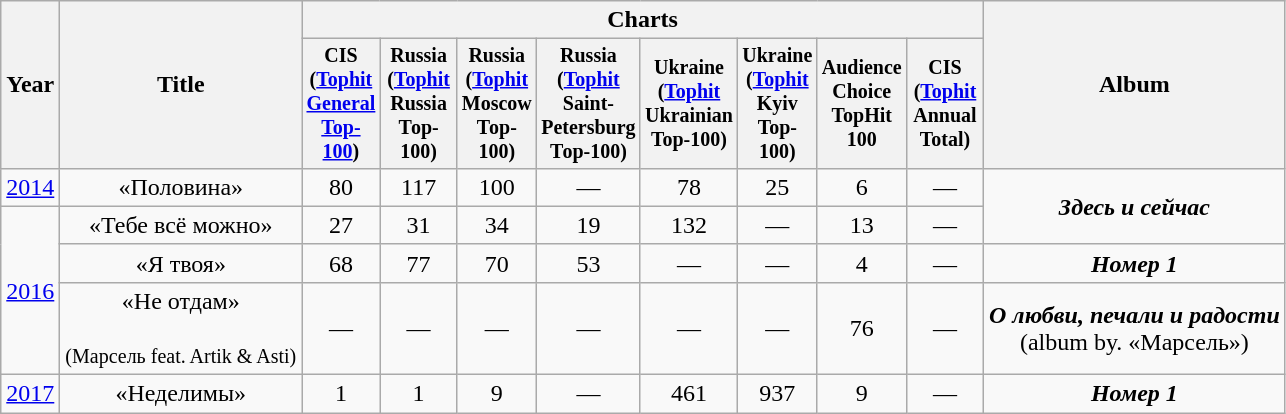<table class="wikitable" style="text-align:center;">
<tr>
<th rowspan="2">Year</th>
<th rowspan="2">Title</th>
<th colspan="8">Charts</th>
<th rowspan="2">Album</th>
</tr>
<tr style="font-size:smaller;">
<th width="45">CIS (<a href='#'>Tophit General Top-100</a>)</th>
<th width="45">Russia (<a href='#'>Tophit</a> Russia Тоp-100)</th>
<th width="45">Russia (<a href='#'>Tophit</a> Moscow Тоp-100)</th>
<th width="45">Russia (<a href='#'>Tophit</a> Saint-Petersburg Тоp-100)</th>
<th width="45">Ukraine (<a href='#'>Tophit</a> Ukrainian Top-100)</th>
<th width="45">Ukraine (<a href='#'>Tophit</a> Kyiv Top-100)</th>
<th width="45">Audience Choice TopHit 100</th>
<th width="45">CIS (<a href='#'>Tophit</a> Annual Total)</th>
</tr>
<tr>
<td rowspan="1"><a href='#'>2014</a></td>
<td align="left" style="text-align: center;">«Половина»</td>
<td>80</td>
<td>117</td>
<td>100</td>
<td>—</td>
<td>78</td>
<td>25</td>
<td>6</td>
<td>—</td>
<td rowspan="2" style="text-align: center;"><strong><em>Здесь и сейчас</em></strong></td>
</tr>
<tr>
<td rowspan="3"><a href='#'>2016</a></td>
<td align="left" style="text-align: center;">«Тебе всё можно»</td>
<td>27</td>
<td>31</td>
<td>34</td>
<td>19</td>
<td>132</td>
<td>—</td>
<td>13</td>
<td>—</td>
</tr>
<tr>
<td align="left" style="text-align: center;">«Я твоя»</td>
<td>68</td>
<td>77</td>
<td>70</td>
<td>53</td>
<td>—</td>
<td>—</td>
<td>4</td>
<td>—</td>
<td rowspan="1" style="text-align: center;"><strong><em>Номер 1</em></strong></td>
</tr>
<tr>
<td align="left" style="text-align: center;">«Не отдам»<br><br><small>(Марсель feat. Artik & Asti)</small></td>
<td>—</td>
<td>—</td>
<td>—</td>
<td>—</td>
<td>—</td>
<td>—</td>
<td>76</td>
<td>—</td>
<td rowspan="1" style="text-align: center;"><strong><em>О любви, печали и радости</em></strong><br>(album by. «Марсель»)</td>
</tr>
<tr>
<td><a href='#'>2017</a></td>
<td>«Неделимы»</td>
<td>1</td>
<td>1</td>
<td>9</td>
<td>—</td>
<td>461</td>
<td>937</td>
<td>9</td>
<td>—</td>
<td rowspan="1"><strong><em>Номер 1</em></strong></td>
</tr>
</table>
